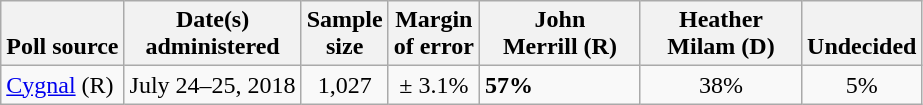<table class="wikitable">
<tr valign=bottom>
<th>Poll source</th>
<th>Date(s)<br>administered</th>
<th>Sample<br>size</th>
<th>Margin<br>of error</th>
<th style="width:100px;">John<br>Merrill (R)</th>
<th style="width:100px;">Heather<br>Milam (D)</th>
<th>Undecided</th>
</tr>
<tr>
<td><a href='#'>Cygnal</a> (R)</td>
<td align=center>July 24–25, 2018</td>
<td align=center>1,027</td>
<td align=center>± 3.1%</td>
<td><strong>57%</strong></td>
<td align=center>38%</td>
<td align=center>5%</td>
</tr>
</table>
